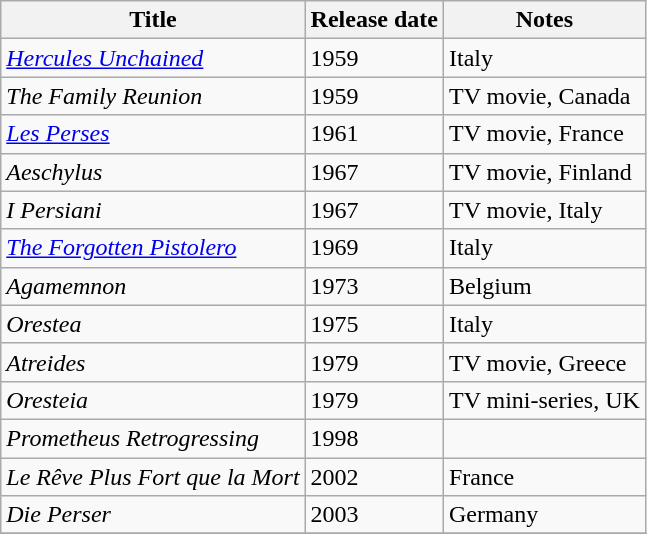<table class="wikitable sortable">
<tr>
<th scope="col">Title</th>
<th scope="col">Release date</th>
<th scope="col" class="unsortable">Notes</th>
</tr>
<tr>
<td><em><a href='#'>Hercules Unchained</a></em></td>
<td>1959</td>
<td>Italy</td>
</tr>
<tr>
<td><em>The Family Reunion</em></td>
<td>1959</td>
<td>TV movie, Canada</td>
</tr>
<tr>
<td><em><a href='#'> Les Perses</a></em></td>
<td>1961</td>
<td>TV movie, France</td>
</tr>
<tr>
<td><em>Aeschylus</em></td>
<td>1967</td>
<td>TV movie, Finland</td>
</tr>
<tr>
<td><em>I Persiani</em></td>
<td>1967</td>
<td>TV movie, Italy</td>
</tr>
<tr>
<td><em><a href='#'>The Forgotten Pistolero</a></em></td>
<td>1969</td>
<td>Italy</td>
</tr>
<tr>
<td><em>Agamemnon</em></td>
<td>1973</td>
<td>Belgium</td>
</tr>
<tr>
<td><em>Orestea</em></td>
<td>1975</td>
<td>Italy</td>
</tr>
<tr>
<td><em>Atreides</em></td>
<td>1979</td>
<td>TV movie, Greece</td>
</tr>
<tr>
<td><em>Oresteia</em></td>
<td>1979</td>
<td>TV mini-series, UK</td>
</tr>
<tr>
<td><em>Prometheus Retrogressing</em></td>
<td>1998</td>
<td></td>
</tr>
<tr>
<td><em>Le Rêve Plus Fort que la Mort</em></td>
<td>2002</td>
<td>France</td>
</tr>
<tr>
<td><em>Die Perser</em></td>
<td>2003</td>
<td>Germany</td>
</tr>
<tr>
</tr>
</table>
